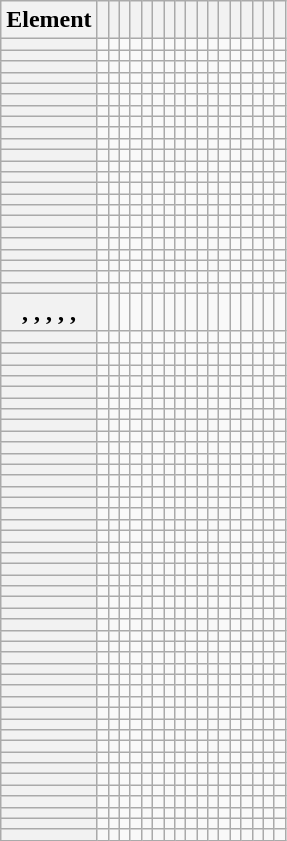<table class="wikitable sortable sticky-header">
<tr>
<th>Element</th>
<th></th>
<th></th>
<th></th>
<th></th>
<th></th>
<th></th>
<th></th>
<th></th>
<th></th>
<th></th>
<th></th>
<th></th>
<th></th>
<th></th>
<th></th>
<th></th>
<th></th>
</tr>
<tr>
<th></th>
<td></td>
<td></td>
<td></td>
<td></td>
<td></td>
<td></td>
<td></td>
<td></td>
<td></td>
<td></td>
<td></td>
<td></td>
<td></td>
<td></td>
<td></td>
<td></td>
<td></td>
</tr>
<tr>
<th></th>
<td></td>
<td></td>
<td></td>
<td></td>
<td></td>
<td></td>
<td></td>
<td></td>
<td></td>
<td></td>
<td></td>
<td></td>
<td></td>
<td></td>
<td></td>
<td></td>
<td></td>
</tr>
<tr>
<th></th>
<td></td>
<td></td>
<td></td>
<td></td>
<td></td>
<td></td>
<td></td>
<td></td>
<td></td>
<td></td>
<td></td>
<td></td>
<td></td>
<td></td>
<td></td>
<td></td>
<td></td>
</tr>
<tr>
<th></th>
<td></td>
<td></td>
<td></td>
<td></td>
<td></td>
<td></td>
<td></td>
<td></td>
<td></td>
<td></td>
<td></td>
<td></td>
<td></td>
<td></td>
<td></td>
<td></td>
<td></td>
</tr>
<tr>
<th></th>
<td></td>
<td></td>
<td></td>
<td></td>
<td></td>
<td></td>
<td></td>
<td></td>
<td></td>
<td></td>
<td></td>
<td></td>
<td></td>
<td></td>
<td></td>
<td></td>
<td></td>
</tr>
<tr>
<th></th>
<td></td>
<td></td>
<td></td>
<td></td>
<td></td>
<td></td>
<td></td>
<td></td>
<td></td>
<td></td>
<td></td>
<td></td>
<td></td>
<td></td>
<td></td>
<td></td>
<td></td>
</tr>
<tr>
<th></th>
<td></td>
<td></td>
<td></td>
<td></td>
<td></td>
<td></td>
<td></td>
<td></td>
<td></td>
<td></td>
<td></td>
<td></td>
<td></td>
<td></td>
<td></td>
<td></td>
<td></td>
</tr>
<tr>
<th></th>
<td></td>
<td></td>
<td></td>
<td></td>
<td></td>
<td></td>
<td></td>
<td></td>
<td></td>
<td></td>
<td></td>
<td></td>
<td></td>
<td></td>
<td></td>
<td></td>
<td></td>
</tr>
<tr>
<th></th>
<td></td>
<td></td>
<td></td>
<td></td>
<td></td>
<td></td>
<td></td>
<td></td>
<td></td>
<td></td>
<td></td>
<td></td>
<td></td>
<td></td>
<td></td>
<td></td>
<td></td>
</tr>
<tr>
<th></th>
<td></td>
<td></td>
<td></td>
<td></td>
<td></td>
<td></td>
<td></td>
<td></td>
<td></td>
<td></td>
<td></td>
<td></td>
<td></td>
<td></td>
<td></td>
<td></td>
<td></td>
</tr>
<tr>
<th></th>
<td></td>
<td></td>
<td></td>
<td></td>
<td></td>
<td></td>
<td></td>
<td></td>
<td></td>
<td></td>
<td></td>
<td></td>
<td></td>
<td></td>
<td></td>
<td></td>
<td></td>
</tr>
<tr>
<th></th>
<td></td>
<td></td>
<td></td>
<td></td>
<td></td>
<td></td>
<td></td>
<td></td>
<td></td>
<td></td>
<td></td>
<td></td>
<td></td>
<td></td>
<td></td>
<td></td>
<td></td>
</tr>
<tr>
<th></th>
<td></td>
<td></td>
<td></td>
<td></td>
<td></td>
<td></td>
<td></td>
<td></td>
<td></td>
<td></td>
<td></td>
<td></td>
<td></td>
<td></td>
<td></td>
<td></td>
<td></td>
</tr>
<tr>
<th></th>
<td></td>
<td></td>
<td></td>
<td></td>
<td></td>
<td></td>
<td></td>
<td></td>
<td></td>
<td></td>
<td></td>
<td></td>
<td></td>
<td></td>
<td></td>
<td></td>
<td></td>
</tr>
<tr>
<th></th>
<td></td>
<td></td>
<td></td>
<td></td>
<td></td>
<td></td>
<td></td>
<td></td>
<td></td>
<td></td>
<td></td>
<td></td>
<td></td>
<td></td>
<td></td>
<td></td>
<td></td>
</tr>
<tr>
<th></th>
<td></td>
<td></td>
<td></td>
<td></td>
<td></td>
<td></td>
<td></td>
<td></td>
<td></td>
<td></td>
<td></td>
<td></td>
<td></td>
<td></td>
<td></td>
<td></td>
<td></td>
</tr>
<tr>
<th></th>
<td></td>
<td></td>
<td></td>
<td></td>
<td></td>
<td></td>
<td></td>
<td></td>
<td></td>
<td></td>
<td></td>
<td></td>
<td></td>
<td></td>
<td></td>
<td></td>
<td></td>
</tr>
<tr>
<th></th>
<td></td>
<td></td>
<td></td>
<td></td>
<td></td>
<td></td>
<td></td>
<td></td>
<td></td>
<td></td>
<td></td>
<td></td>
<td></td>
<td></td>
<td></td>
<td></td>
<td></td>
</tr>
<tr>
<th></th>
<td></td>
<td></td>
<td></td>
<td></td>
<td></td>
<td></td>
<td></td>
<td></td>
<td></td>
<td></td>
<td></td>
<td></td>
<td></td>
<td></td>
<td></td>
<td></td>
<td></td>
</tr>
<tr>
<th></th>
<td></td>
<td></td>
<td></td>
<td></td>
<td></td>
<td></td>
<td></td>
<td></td>
<td></td>
<td></td>
<td></td>
<td></td>
<td></td>
<td></td>
<td></td>
<td></td>
<td></td>
</tr>
<tr>
<th></th>
<td></td>
<td></td>
<td></td>
<td></td>
<td></td>
<td></td>
<td></td>
<td></td>
<td></td>
<td></td>
<td></td>
<td></td>
<td></td>
<td></td>
<td></td>
<td></td>
<td></td>
</tr>
<tr>
<th></th>
<td></td>
<td></td>
<td></td>
<td></td>
<td></td>
<td></td>
<td></td>
<td></td>
<td></td>
<td></td>
<td></td>
<td></td>
<td></td>
<td></td>
<td></td>
<td></td>
<td></td>
</tr>
<tr>
<th></th>
<td></td>
<td></td>
<td></td>
<td></td>
<td></td>
<td></td>
<td></td>
<td></td>
<td></td>
<td></td>
<td></td>
<td></td>
<td></td>
<td></td>
<td></td>
<td></td>
<td></td>
</tr>
<tr>
<th>, , , , , </th>
<td></td>
<td></td>
<td></td>
<td></td>
<td></td>
<td></td>
<td></td>
<td></td>
<td></td>
<td></td>
<td></td>
<td></td>
<td></td>
<td></td>
<td></td>
<td></td>
<td></td>
</tr>
<tr>
<th></th>
<td></td>
<td></td>
<td></td>
<td></td>
<td></td>
<td></td>
<td></td>
<td></td>
<td></td>
<td></td>
<td></td>
<td></td>
<td></td>
<td></td>
<td></td>
<td></td>
<td></td>
</tr>
<tr>
<th></th>
<td></td>
<td></td>
<td></td>
<td></td>
<td></td>
<td></td>
<td></td>
<td></td>
<td></td>
<td></td>
<td></td>
<td></td>
<td></td>
<td></td>
<td></td>
<td></td>
<td></td>
</tr>
<tr>
<th></th>
<td></td>
<td></td>
<td></td>
<td></td>
<td></td>
<td></td>
<td></td>
<td></td>
<td></td>
<td></td>
<td></td>
<td></td>
<td></td>
<td></td>
<td></td>
<td></td>
<td></td>
</tr>
<tr>
<th></th>
<td></td>
<td></td>
<td></td>
<td></td>
<td></td>
<td></td>
<td></td>
<td></td>
<td></td>
<td></td>
<td></td>
<td></td>
<td></td>
<td></td>
<td></td>
<td></td>
<td></td>
</tr>
<tr>
<th></th>
<td></td>
<td></td>
<td></td>
<td></td>
<td></td>
<td></td>
<td></td>
<td></td>
<td></td>
<td></td>
<td></td>
<td></td>
<td></td>
<td></td>
<td></td>
<td></td>
<td></td>
</tr>
<tr>
<th></th>
<td></td>
<td></td>
<td></td>
<td></td>
<td></td>
<td></td>
<td></td>
<td></td>
<td></td>
<td></td>
<td></td>
<td></td>
<td></td>
<td></td>
<td></td>
<td></td>
<td></td>
</tr>
<tr>
<th></th>
<td></td>
<td></td>
<td></td>
<td></td>
<td></td>
<td></td>
<td></td>
<td></td>
<td></td>
<td></td>
<td></td>
<td></td>
<td></td>
<td></td>
<td></td>
<td></td>
<td></td>
</tr>
<tr>
<th></th>
<td></td>
<td></td>
<td></td>
<td></td>
<td></td>
<td></td>
<td></td>
<td></td>
<td></td>
<td></td>
<td></td>
<td></td>
<td></td>
<td></td>
<td></td>
<td></td>
<td></td>
</tr>
<tr>
<th></th>
<td></td>
<td></td>
<td></td>
<td></td>
<td></td>
<td></td>
<td></td>
<td></td>
<td></td>
<td></td>
<td></td>
<td></td>
<td></td>
<td></td>
<td></td>
<td></td>
<td></td>
</tr>
<tr>
<th></th>
<td></td>
<td></td>
<td></td>
<td></td>
<td></td>
<td></td>
<td></td>
<td></td>
<td></td>
<td></td>
<td></td>
<td></td>
<td></td>
<td></td>
<td></td>
<td></td>
<td></td>
</tr>
<tr>
<th></th>
<td></td>
<td></td>
<td></td>
<td></td>
<td></td>
<td></td>
<td></td>
<td></td>
<td></td>
<td></td>
<td></td>
<td></td>
<td></td>
<td></td>
<td></td>
<td></td>
<td></td>
</tr>
<tr>
<th></th>
<td></td>
<td></td>
<td></td>
<td></td>
<td></td>
<td></td>
<td></td>
<td></td>
<td></td>
<td></td>
<td></td>
<td></td>
<td></td>
<td></td>
<td></td>
<td></td>
<td></td>
</tr>
<tr>
<th></th>
<td></td>
<td></td>
<td></td>
<td></td>
<td></td>
<td></td>
<td></td>
<td></td>
<td></td>
<td></td>
<td></td>
<td></td>
<td></td>
<td></td>
<td></td>
<td></td>
<td></td>
</tr>
<tr>
<th></th>
<td></td>
<td></td>
<td></td>
<td></td>
<td></td>
<td></td>
<td></td>
<td></td>
<td></td>
<td></td>
<td></td>
<td></td>
<td></td>
<td></td>
<td></td>
<td></td>
<td></td>
</tr>
<tr>
<th></th>
<td></td>
<td></td>
<td></td>
<td></td>
<td></td>
<td></td>
<td></td>
<td></td>
<td></td>
<td></td>
<td></td>
<td></td>
<td></td>
<td></td>
<td></td>
<td></td>
<td></td>
</tr>
<tr>
<th></th>
<td></td>
<td></td>
<td></td>
<td></td>
<td></td>
<td></td>
<td></td>
<td></td>
<td></td>
<td></td>
<td></td>
<td></td>
<td></td>
<td></td>
<td></td>
<td></td>
<td></td>
</tr>
<tr>
<th></th>
<td></td>
<td></td>
<td></td>
<td></td>
<td></td>
<td></td>
<td></td>
<td></td>
<td></td>
<td></td>
<td></td>
<td></td>
<td></td>
<td></td>
<td></td>
<td></td>
<td></td>
</tr>
<tr>
<th></th>
<td></td>
<td></td>
<td></td>
<td></td>
<td></td>
<td></td>
<td></td>
<td></td>
<td></td>
<td></td>
<td></td>
<td></td>
<td></td>
<td></td>
<td></td>
<td></td>
<td></td>
</tr>
<tr>
<th></th>
<td></td>
<td></td>
<td></td>
<td></td>
<td></td>
<td></td>
<td></td>
<td></td>
<td></td>
<td></td>
<td></td>
<td></td>
<td></td>
<td></td>
<td></td>
<td></td>
<td></td>
</tr>
<tr>
<th></th>
<td></td>
<td></td>
<td></td>
<td></td>
<td></td>
<td></td>
<td></td>
<td></td>
<td></td>
<td></td>
<td></td>
<td></td>
<td></td>
<td></td>
<td></td>
<td></td>
<td></td>
</tr>
<tr>
<th></th>
<td></td>
<td></td>
<td></td>
<td></td>
<td></td>
<td></td>
<td></td>
<td></td>
<td></td>
<td></td>
<td></td>
<td></td>
<td></td>
<td></td>
<td></td>
<td></td>
<td></td>
</tr>
<tr>
<th></th>
<td></td>
<td></td>
<td></td>
<td></td>
<td></td>
<td></td>
<td></td>
<td></td>
<td></td>
<td></td>
<td></td>
<td></td>
<td></td>
<td></td>
<td></td>
<td></td>
<td></td>
</tr>
<tr>
<th></th>
<td></td>
<td></td>
<td></td>
<td></td>
<td></td>
<td></td>
<td></td>
<td></td>
<td></td>
<td></td>
<td></td>
<td></td>
<td></td>
<td></td>
<td></td>
<td></td>
<td></td>
</tr>
<tr>
<th></th>
<td></td>
<td></td>
<td></td>
<td></td>
<td></td>
<td></td>
<td></td>
<td></td>
<td></td>
<td></td>
<td></td>
<td></td>
<td></td>
<td></td>
<td></td>
<td></td>
<td></td>
</tr>
<tr>
<th></th>
<td></td>
<td></td>
<td></td>
<td></td>
<td></td>
<td></td>
<td></td>
<td></td>
<td></td>
<td></td>
<td></td>
<td></td>
<td></td>
<td></td>
<td></td>
<td></td>
<td></td>
</tr>
<tr>
<th></th>
<td></td>
<td></td>
<td></td>
<td></td>
<td></td>
<td></td>
<td></td>
<td></td>
<td></td>
<td></td>
<td></td>
<td></td>
<td></td>
<td></td>
<td></td>
<td></td>
<td></td>
</tr>
<tr>
<th></th>
<td></td>
<td></td>
<td></td>
<td></td>
<td></td>
<td></td>
<td></td>
<td></td>
<td></td>
<td></td>
<td></td>
<td></td>
<td></td>
<td></td>
<td></td>
<td></td>
<td></td>
</tr>
<tr>
<th></th>
<td></td>
<td></td>
<td></td>
<td></td>
<td></td>
<td></td>
<td></td>
<td></td>
<td></td>
<td></td>
<td></td>
<td></td>
<td></td>
<td></td>
<td></td>
<td></td>
<td></td>
</tr>
<tr>
<th></th>
<td></td>
<td></td>
<td></td>
<td></td>
<td></td>
<td></td>
<td></td>
<td></td>
<td></td>
<td></td>
<td></td>
<td></td>
<td></td>
<td></td>
<td></td>
<td></td>
<td></td>
</tr>
<tr>
<th></th>
<td></td>
<td></td>
<td></td>
<td></td>
<td></td>
<td></td>
<td></td>
<td></td>
<td></td>
<td></td>
<td></td>
<td></td>
<td></td>
<td></td>
<td></td>
<td></td>
<td></td>
</tr>
<tr>
<th></th>
<td></td>
<td></td>
<td></td>
<td></td>
<td></td>
<td></td>
<td></td>
<td></td>
<td></td>
<td></td>
<td></td>
<td></td>
<td></td>
<td></td>
<td></td>
<td></td>
<td></td>
</tr>
<tr>
<th></th>
<td></td>
<td></td>
<td></td>
<td></td>
<td></td>
<td></td>
<td></td>
<td></td>
<td></td>
<td></td>
<td></td>
<td></td>
<td></td>
<td></td>
<td></td>
<td></td>
<td></td>
</tr>
<tr>
<th></th>
<td></td>
<td></td>
<td></td>
<td></td>
<td></td>
<td></td>
<td></td>
<td></td>
<td></td>
<td></td>
<td></td>
<td></td>
<td></td>
<td></td>
<td></td>
<td></td>
<td></td>
</tr>
<tr>
<th></th>
<td></td>
<td></td>
<td></td>
<td></td>
<td></td>
<td></td>
<td></td>
<td></td>
<td></td>
<td></td>
<td></td>
<td></td>
<td></td>
<td></td>
<td></td>
<td></td>
<td></td>
</tr>
<tr>
<th></th>
<td></td>
<td></td>
<td></td>
<td></td>
<td></td>
<td></td>
<td></td>
<td></td>
<td></td>
<td></td>
<td></td>
<td></td>
<td></td>
<td></td>
<td></td>
<td></td>
<td></td>
</tr>
<tr>
<th></th>
<td></td>
<td></td>
<td></td>
<td></td>
<td></td>
<td></td>
<td></td>
<td></td>
<td></td>
<td></td>
<td></td>
<td></td>
<td></td>
<td></td>
<td></td>
<td></td>
<td></td>
</tr>
<tr>
<th></th>
<td></td>
<td></td>
<td></td>
<td></td>
<td></td>
<td></td>
<td></td>
<td></td>
<td></td>
<td></td>
<td></td>
<td></td>
<td></td>
<td></td>
<td></td>
<td></td>
<td></td>
</tr>
<tr>
<th></th>
<td></td>
<td></td>
<td></td>
<td></td>
<td></td>
<td></td>
<td></td>
<td></td>
<td></td>
<td></td>
<td></td>
<td></td>
<td></td>
<td></td>
<td></td>
<td></td>
<td></td>
</tr>
<tr>
<th></th>
<td></td>
<td></td>
<td></td>
<td></td>
<td></td>
<td></td>
<td></td>
<td></td>
<td></td>
<td></td>
<td></td>
<td></td>
<td></td>
<td></td>
<td></td>
<td></td>
<td></td>
</tr>
<tr>
<th></th>
<td></td>
<td></td>
<td></td>
<td></td>
<td></td>
<td></td>
<td></td>
<td></td>
<td></td>
<td></td>
<td></td>
<td></td>
<td></td>
<td></td>
<td></td>
<td></td>
<td></td>
</tr>
<tr>
<th></th>
<td></td>
<td></td>
<td></td>
<td></td>
<td></td>
<td></td>
<td></td>
<td></td>
<td></td>
<td></td>
<td></td>
<td></td>
<td></td>
<td></td>
<td></td>
<td></td>
<td></td>
</tr>
<tr>
<th></th>
<td></td>
<td></td>
<td></td>
<td></td>
<td></td>
<td></td>
<td></td>
<td></td>
<td></td>
<td></td>
<td></td>
<td></td>
<td></td>
<td></td>
<td></td>
<td></td>
<td></td>
</tr>
<tr>
<th></th>
<td></td>
<td></td>
<td></td>
<td></td>
<td></td>
<td></td>
<td></td>
<td></td>
<td></td>
<td></td>
<td></td>
<td></td>
<td></td>
<td></td>
<td></td>
<td></td>
<td></td>
</tr>
<tr>
<th></th>
<td></td>
<td></td>
<td></td>
<td></td>
<td></td>
<td></td>
<td></td>
<td></td>
<td></td>
<td></td>
<td></td>
<td></td>
<td></td>
<td></td>
<td></td>
<td></td>
<td></td>
</tr>
<tr>
<th></th>
<td></td>
<td></td>
<td></td>
<td></td>
<td></td>
<td></td>
<td></td>
<td></td>
<td></td>
<td></td>
<td></td>
<td></td>
<td></td>
<td></td>
<td></td>
<td></td>
<td></td>
</tr>
<tr>
<th></th>
<td></td>
<td></td>
<td></td>
<td></td>
<td></td>
<td></td>
<td></td>
<td></td>
<td></td>
<td></td>
<td></td>
<td></td>
<td></td>
<td></td>
<td></td>
<td></td>
<td></td>
</tr>
</table>
